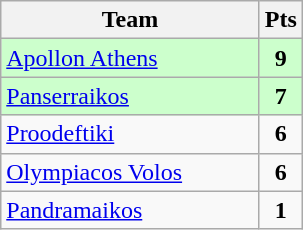<table class="wikitable" style="text-align: center;">
<tr>
<th width=165>Team</th>
<th width=20>Pts</th>
</tr>
<tr bgcolor="#ccffcc">
<td align=left><a href='#'>Apollon Athens</a></td>
<td><strong>9</strong></td>
</tr>
<tr bgcolor="#ccffcc">
<td align=left><a href='#'>Panserraikos</a></td>
<td><strong>7</strong></td>
</tr>
<tr>
<td align=left><a href='#'>Proodeftiki</a></td>
<td><strong>6</strong></td>
</tr>
<tr>
<td align=left><a href='#'>Olympiacos Volos</a></td>
<td><strong>6</strong></td>
</tr>
<tr>
<td align=left><a href='#'>Pandramaikos</a></td>
<td><strong>1</strong></td>
</tr>
</table>
